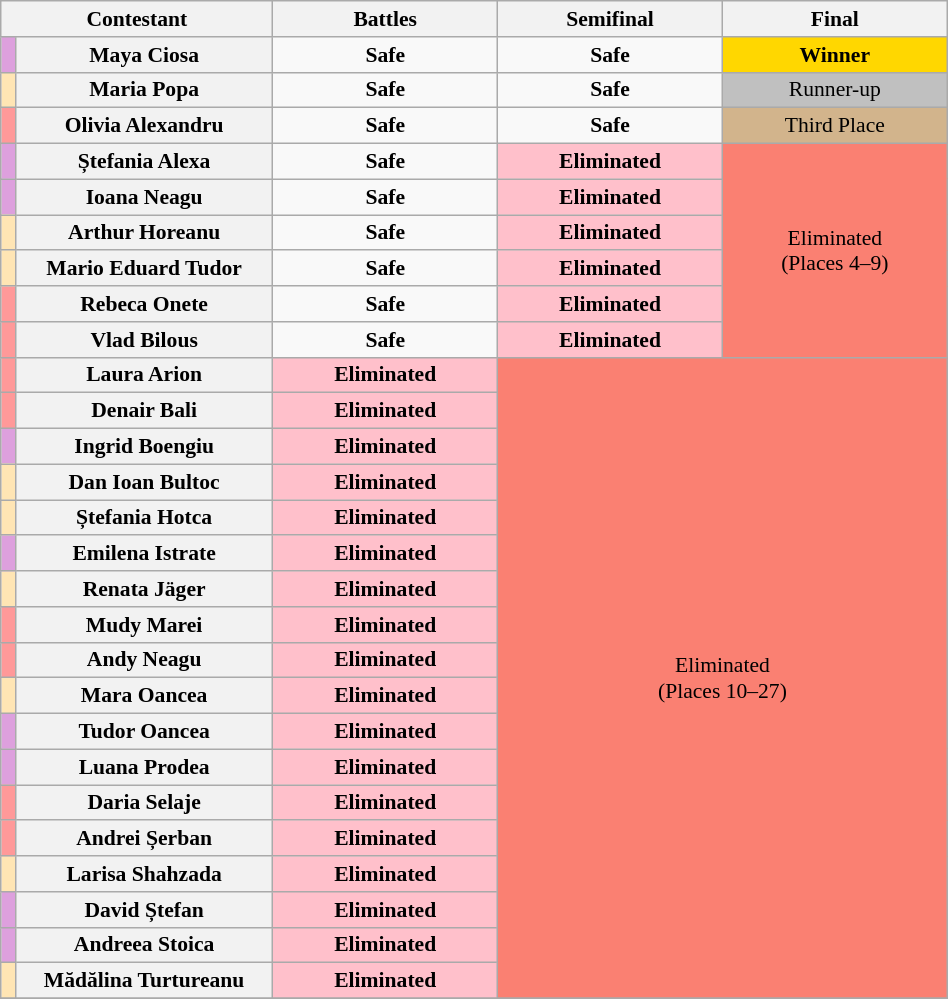<table class="wikitable" style="text-align:center; width:50%; font-size:90%">
<tr>
<th colspan="2" style="width:18%;">Contestant</th>
<th scope="col" style="width:15%;">Battles</th>
<th scope="col" style="width:15%;">Semifinal</th>
<th colspan="2" style="width:15%;">Final</th>
</tr>
<tr>
<th style="background:#dda0dd;"></th>
<th>Maya Ciosa</th>
<td><strong>Safe</strong></td>
<td><strong>Safe</strong></td>
<td style = "background:gold"><strong>Winner</strong></td>
</tr>
<tr>
<th style="background:#ffe5b4;"></th>
<th>Maria Popa</th>
<td><strong>Safe</strong></td>
<td><strong>Safe</strong></td>
<td style = "background:silver">Runner-up</td>
</tr>
<tr>
<th style="background:#ff9999"></th>
<th>Olivia Alexandru</th>
<td><strong>Safe</strong></td>
<td><strong>Safe</strong></td>
<td style = "background:tan">Third Place</td>
</tr>
<tr>
<th style="background:#dda0dd;"></th>
<th>Ștefania Alexa</th>
<td><strong>Safe</strong></td>
<td style = "background:pink"><strong>Eliminated</strong></td>
<td rowspan="6" colspan="2" style="background:salmon;">Eliminated<br> (Places 4–9)</td>
</tr>
<tr>
<th style="background:#dda0dd;"></th>
<th>Ioana Neagu</th>
<td><strong>Safe</strong></td>
<td style = "background:pink"><strong>Eliminated</strong></td>
</tr>
<tr>
<th style="background:#ffe5b4;"></th>
<th>Arthur Horeanu</th>
<td><strong>Safe</strong></td>
<td style = "background:pink"><strong>Eliminated</strong></td>
</tr>
<tr>
<th style="background:#ffe5b4;"></th>
<th>Mario Eduard Tudor</th>
<td><strong>Safe</strong></td>
<td style = "background:pink"><strong>Eliminated</strong></td>
</tr>
<tr>
<th style="background:#ff9999"></th>
<th>Rebeca Onete</th>
<td><strong>Safe</strong></td>
<td style = "background:pink"><strong>Eliminated</strong></td>
</tr>
<tr>
<th style="background:#ff9999"></th>
<th>Vlad Bilous</th>
<td><strong>Safe</strong></td>
<td style = "background:pink"><strong>Eliminated</strong></td>
</tr>
<tr>
<th style="background:#ff9999"></th>
<th>Laura Arion</th>
<td style = "background:pink"><strong>Eliminated</strong></td>
<td rowspan="18" colspan="2" style="background:salmon;">Eliminated<br> (Places 10–27)</td>
</tr>
<tr>
<th style="background:#ff9999"></th>
<th>Denair Bali</th>
<td style = "background:pink"><strong>Eliminated</strong></td>
</tr>
<tr>
<th style="background:#dda0dd;"></th>
<th>Ingrid Boengiu</th>
<td style = "background:pink"><strong>Eliminated</strong></td>
</tr>
<tr>
<th style="background:#ffe5b4;"></th>
<th>Dan Ioan Bultoc</th>
<td style = "background:pink"><strong>Eliminated</strong></td>
</tr>
<tr>
<th style="background:#ffe5b4;"></th>
<th>Ștefania Hotca</th>
<td style = "background:pink"><strong>Eliminated</strong></td>
</tr>
<tr>
<th style="background:#dda0dd;"></th>
<th>Emilena Istrate</th>
<td style = "background:pink"><strong>Eliminated</strong></td>
</tr>
<tr>
<th style="background:#ffe5b4;"></th>
<th>Renata Jäger</th>
<td style = "background:pink"><strong>Eliminated</strong></td>
</tr>
<tr>
<th style="background:#ff9999"></th>
<th>Mudy Marei</th>
<td style = "background:pink"><strong>Eliminated</strong></td>
</tr>
<tr>
<th style="background:#ff9999"></th>
<th>Andy Neagu</th>
<td style = "background:pink"><strong>Eliminated</strong></td>
</tr>
<tr>
<th style="background:#ffe5b4;"></th>
<th>Mara Oancea</th>
<td style = "background:pink"><strong>Eliminated</strong></td>
</tr>
<tr>
<th style="background:#dda0dd;"></th>
<th>Tudor Oancea</th>
<td style = "background:pink"><strong>Eliminated</strong></td>
</tr>
<tr>
<th style="background:#dda0dd;"></th>
<th>Luana Prodea</th>
<td style = "background:pink"><strong>Eliminated</strong></td>
</tr>
<tr>
<th style="background:#ff9999"></th>
<th>Daria Selaje</th>
<td style = "background:pink"><strong>Eliminated</strong></td>
</tr>
<tr>
<th style="background:#ff9999"></th>
<th>Andrei Șerban</th>
<td style = "background:pink"><strong>Eliminated</strong></td>
</tr>
<tr>
<th style="background:#ffe5b4;"></th>
<th>Larisa Shahzada</th>
<td style = "background:pink"><strong>Eliminated</strong></td>
</tr>
<tr>
<th style="background:#dda0dd;"></th>
<th>David Ștefan</th>
<td style = "background:pink"><strong>Eliminated</strong></td>
</tr>
<tr>
<th style="background:#dda0dd;"></th>
<th>Andreea Stoica</th>
<td style = "background:pink"><strong>Eliminated</strong></td>
</tr>
<tr>
<th style="background:#ffe5b4;"></th>
<th>Mădălina Turtureanu</th>
<td style = "background:pink"><strong>Eliminated</strong></td>
</tr>
<tr>
</tr>
</table>
